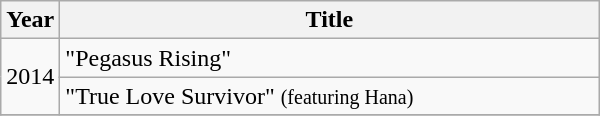<table class="wikitable" style="text-align:center;">
<tr>
<th style="width:2em;">Year</th>
<th style="width:22em;">Title</th>
</tr>
<tr>
<td rowspan="2">2014</td>
<td style="text-align:left;">"Pegasus Rising"</td>
</tr>
<tr>
<td style="text-align:left;">"True Love Survivor" <small>(featuring Hana)</small></td>
</tr>
<tr>
</tr>
</table>
